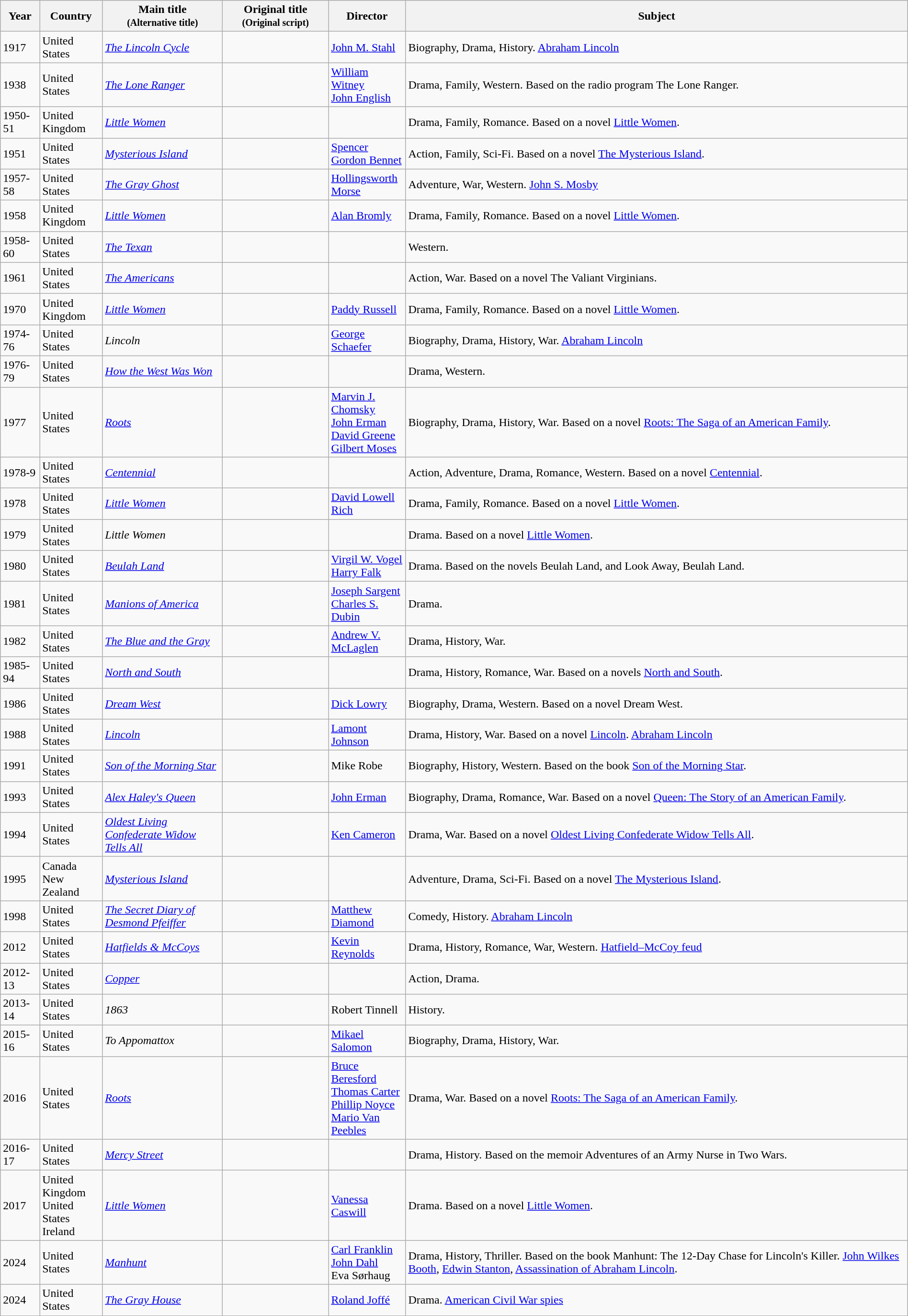<table class="wikitable sortable" style="width:100%;">
<tr>
<th>Year</th>
<th width= 80>Country</th>
<th class="unsortable" style="width:160px;">Main title<br><small>(Alternative title)</small></th>
<th class="unsortable" style="width:140px;">Original title<br><small>(Original script)</small></th>
<th width=100>Director</th>
<th class="unsortable">Subject</th>
</tr>
<tr>
<td>1917</td>
<td>United States</td>
<td><em><a href='#'>The Lincoln Cycle</a></em></td>
<td></td>
<td><a href='#'>John M. Stahl</a></td>
<td>Biography, Drama, History. <a href='#'>Abraham Lincoln</a></td>
</tr>
<tr>
<td>1938</td>
<td>United States</td>
<td><em><a href='#'>The Lone Ranger</a></em></td>
<td></td>
<td><a href='#'>William Witney</a><br><a href='#'>John English</a></td>
<td>Drama, Family, Western. Based on the radio program The Lone Ranger.</td>
</tr>
<tr>
<td>1950-51</td>
<td>United Kingdom</td>
<td><em><a href='#'>Little Women</a></em></td>
<td></td>
<td></td>
<td>Drama, Family, Romance. Based on a novel <a href='#'>Little Women</a>.</td>
</tr>
<tr>
<td>1951</td>
<td>United States</td>
<td><em><a href='#'>Mysterious Island</a></em></td>
<td></td>
<td><a href='#'>Spencer Gordon Bennet</a></td>
<td>Action, Family, Sci-Fi. Based on a novel <a href='#'>The Mysterious Island</a>.</td>
</tr>
<tr>
<td>1957-58</td>
<td>United States</td>
<td><em><a href='#'>The Gray Ghost</a></em></td>
<td></td>
<td><a href='#'>Hollingsworth Morse</a></td>
<td>Adventure, War, Western. <a href='#'>John S. Mosby</a></td>
</tr>
<tr>
<td>1958</td>
<td>United Kingdom</td>
<td><em><a href='#'>Little Women</a></em></td>
<td></td>
<td><a href='#'>Alan Bromly</a></td>
<td>Drama, Family, Romance. Based on a novel <a href='#'>Little Women</a>.</td>
</tr>
<tr>
<td>1958-60</td>
<td>United States</td>
<td><em><a href='#'>The Texan</a></em></td>
<td></td>
<td></td>
<td>Western.</td>
</tr>
<tr>
<td>1961</td>
<td>United States</td>
<td><em><a href='#'>The Americans</a></em></td>
<td></td>
<td></td>
<td>Action, War. Based on a novel The Valiant Virginians.</td>
</tr>
<tr>
<td>1970</td>
<td>United Kingdom</td>
<td><em><a href='#'>Little Women</a></em></td>
<td></td>
<td><a href='#'>Paddy Russell</a></td>
<td>Drama, Family, Romance. Based on a novel <a href='#'>Little Women</a>.</td>
</tr>
<tr>
<td>1974-76</td>
<td>United States</td>
<td><em>Lincoln</em></td>
<td></td>
<td><a href='#'>George Schaefer</a></td>
<td>Biography, Drama, History, War. <a href='#'>Abraham Lincoln</a></td>
</tr>
<tr>
<td>1976-79</td>
<td>United States</td>
<td><em><a href='#'>How the West Was Won</a></em></td>
<td></td>
<td></td>
<td>Drama, Western.</td>
</tr>
<tr>
<td>1977</td>
<td>United States</td>
<td><em><a href='#'>Roots</a></em></td>
<td></td>
<td><a href='#'>Marvin J. Chomsky</a><br><a href='#'>John Erman</a><br><a href='#'>David Greene</a><br><a href='#'>Gilbert Moses</a></td>
<td>Biography, Drama, History, War. Based on a novel <a href='#'>Roots: The Saga of an American Family</a>.</td>
</tr>
<tr>
<td>1978-9</td>
<td>United States</td>
<td><em><a href='#'>Centennial</a></em></td>
<td></td>
<td></td>
<td>Action, Adventure, Drama, Romance, Western. Based on a novel <a href='#'>Centennial</a>.</td>
</tr>
<tr>
<td>1978</td>
<td>United States</td>
<td><em><a href='#'>Little Women</a></em></td>
<td></td>
<td><a href='#'>David Lowell Rich</a></td>
<td>Drama, Family, Romance. Based on a novel <a href='#'>Little Women</a>.</td>
</tr>
<tr>
<td>1979</td>
<td>United States</td>
<td><em>Little Women</em></td>
<td></td>
<td></td>
<td>Drama. Based on a novel <a href='#'>Little Women</a>.</td>
</tr>
<tr>
<td>1980</td>
<td>United States</td>
<td><em><a href='#'>Beulah Land</a></em></td>
<td></td>
<td><a href='#'>Virgil W. Vogel</a><br><a href='#'>Harry Falk</a></td>
<td>Drama. Based on the novels Beulah Land, and Look Away, Beulah Land.</td>
</tr>
<tr>
<td>1981</td>
<td>United States</td>
<td><em><a href='#'>Manions of America</a></em></td>
<td></td>
<td><a href='#'>Joseph Sargent</a><br><a href='#'>Charles S. Dubin</a></td>
<td>Drama.</td>
</tr>
<tr>
<td>1982</td>
<td>United States</td>
<td><em><a href='#'>The Blue and the Gray</a></em></td>
<td></td>
<td><a href='#'>Andrew V. McLaglen</a></td>
<td>Drama, History, War.</td>
</tr>
<tr>
<td>1985-94</td>
<td>United States</td>
<td><em><a href='#'>North and South</a></em></td>
<td></td>
<td></td>
<td>Drama, History, Romance, War. Based on a novels <a href='#'>North and South</a>.</td>
</tr>
<tr>
<td>1986</td>
<td>United States</td>
<td><em><a href='#'>Dream West</a></em></td>
<td></td>
<td><a href='#'>Dick Lowry</a></td>
<td>Biography, Drama, Western. Based on a novel Dream West.</td>
</tr>
<tr>
<td>1988</td>
<td>United States</td>
<td><em><a href='#'>Lincoln</a></em></td>
<td></td>
<td><a href='#'>Lamont Johnson</a></td>
<td>Drama, History, War. Based on a novel <a href='#'>Lincoln</a>. <a href='#'>Abraham Lincoln</a></td>
</tr>
<tr>
<td>1991</td>
<td>United States</td>
<td><em><a href='#'>Son of the Morning Star</a></em></td>
<td></td>
<td>Mike Robe</td>
<td>Biography, History, Western. Based on the book <a href='#'>Son of the Morning Star</a>.</td>
</tr>
<tr>
<td>1993</td>
<td>United States</td>
<td><em><a href='#'>Alex Haley's Queen</a></em></td>
<td></td>
<td><a href='#'>John Erman</a></td>
<td>Biography, Drama, Romance, War. Based on a novel <a href='#'>Queen: The Story of an American Family</a>.</td>
</tr>
<tr>
<td>1994</td>
<td>United States</td>
<td><em><a href='#'>Oldest Living Confederate Widow Tells All</a></em></td>
<td></td>
<td><a href='#'>Ken Cameron</a></td>
<td>Drama, War. Based on a novel <a href='#'>Oldest Living Confederate Widow Tells All</a>.</td>
</tr>
<tr>
<td>1995</td>
<td>Canada<br>New Zealand</td>
<td><em><a href='#'>Mysterious Island</a></em></td>
<td></td>
<td></td>
<td>Adventure, Drama, Sci-Fi. Based on a novel <a href='#'>The Mysterious Island</a>.</td>
</tr>
<tr>
<td>1998</td>
<td>United States</td>
<td><em><a href='#'>The Secret Diary of Desmond Pfeiffer</a></em></td>
<td></td>
<td><a href='#'>Matthew Diamond</a></td>
<td>Comedy, History. <a href='#'>Abraham Lincoln</a></td>
</tr>
<tr>
<td>2012</td>
<td>United States</td>
<td><em><a href='#'>Hatfields & McCoys</a></em></td>
<td></td>
<td><a href='#'>Kevin Reynolds</a></td>
<td>Drama, History, Romance, War, Western. <a href='#'>Hatfield–McCoy feud</a></td>
</tr>
<tr>
<td>2012-13</td>
<td>United States</td>
<td><em><a href='#'>Copper</a></em></td>
<td></td>
<td></td>
<td>Action, Drama.</td>
</tr>
<tr>
<td>2013-14</td>
<td>United States</td>
<td><em>1863</em></td>
<td></td>
<td>Robert Tinnell</td>
<td>History.</td>
</tr>
<tr>
<td>2015-16</td>
<td>United States</td>
<td><em>To Appomattox</em></td>
<td></td>
<td><a href='#'>Mikael Salomon</a></td>
<td>Biography, Drama, History, War.</td>
</tr>
<tr>
<td>2016</td>
<td>United States</td>
<td><em><a href='#'>Roots</a></em></td>
<td></td>
<td><a href='#'>Bruce Beresford</a><br><a href='#'>Thomas Carter</a><br><a href='#'>Phillip Noyce</a><br><a href='#'>Mario Van Peebles</a></td>
<td>Drama, War. Based on a novel <a href='#'>Roots: The Saga of an American Family</a>.</td>
</tr>
<tr>
<td>2016-17</td>
<td>United States</td>
<td><em><a href='#'>Mercy Street</a></em></td>
<td></td>
<td></td>
<td>Drama, History. Based on the memoir Adventures of an Army Nurse in Two Wars.</td>
</tr>
<tr>
<td>2017</td>
<td>United Kingdom<br>United States<br>Ireland</td>
<td><em><a href='#'>Little Women</a></em></td>
<td></td>
<td><a href='#'>Vanessa Caswill</a></td>
<td>Drama. Based on a novel <a href='#'>Little Women</a>.</td>
</tr>
<tr>
<td>2024</td>
<td>United States</td>
<td><em><a href='#'>Manhunt</a></em></td>
<td></td>
<td><a href='#'>Carl Franklin</a><br><a href='#'>John Dahl</a><br>Eva Sørhaug</td>
<td>Drama, History, Thriller. Based on the book Manhunt: The 12-Day Chase for Lincoln's Killer. <a href='#'>John Wilkes Booth</a>, <a href='#'>Edwin Stanton</a>, <a href='#'>Assassination of Abraham Lincoln</a>.</td>
</tr>
<tr>
<td>2024</td>
<td>United States</td>
<td><em><a href='#'>The Gray House</a></em></td>
<td></td>
<td><a href='#'>Roland Joffé</a></td>
<td>Drama. <a href='#'>American Civil War spies</a></td>
</tr>
</table>
